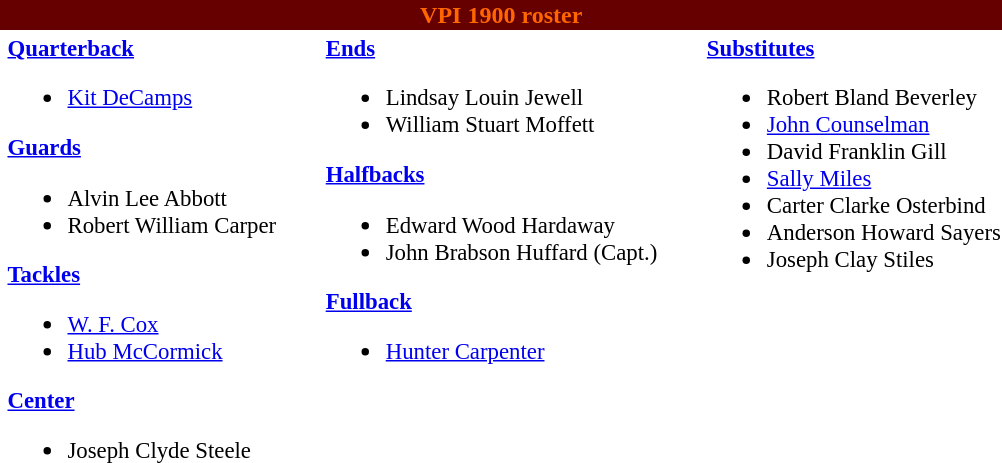<table class="toccolours" style="text-align: left;">
<tr>
<th colspan="9" style="background:#660000;color:#FF6600;text-align:center;"><span><strong>VPI 1900 roster</strong></span></th>
</tr>
<tr>
<td></td>
<td style="font-size:95%; vertical-align:top;"><strong><a href='#'>Quarterback</a></strong><br><ul><li><a href='#'>Kit DeCamps</a></li></ul><strong><a href='#'>Guards</a></strong><ul><li>Alvin Lee Abbott</li><li>Robert William Carper</li></ul><strong><a href='#'>Tackles</a></strong><ul><li><a href='#'>W. F. Cox</a></li><li><a href='#'>Hub McCormick</a></li></ul><strong><a href='#'>Center</a></strong><ul><li>Joseph Clyde Steele</li></ul></td>
<td style="width: 25px;"></td>
<td style="font-size:95%; vertical-align:top;"><strong><a href='#'>Ends</a></strong><br><ul><li>Lindsay Louin Jewell</li><li>William Stuart Moffett</li></ul><strong><a href='#'>Halfbacks</a></strong><ul><li>Edward Wood Hardaway</li><li>John Brabson Huffard (Capt.)</li></ul><strong><a href='#'>Fullback</a></strong><ul><li><a href='#'>Hunter Carpenter</a></li></ul></td>
<td style="width: 25px;"></td>
<td style="font-size:95%; vertical-align:top;"><strong><a href='#'>Substitutes</a></strong><br><ul><li>Robert Bland Beverley</li><li><a href='#'>John Counselman</a></li><li>David Franklin Gill</li><li><a href='#'>Sally Miles</a></li><li>Carter Clarke Osterbind</li><li>Anderson Howard Sayers</li><li>Joseph Clay Stiles</li></ul></td>
</tr>
</table>
